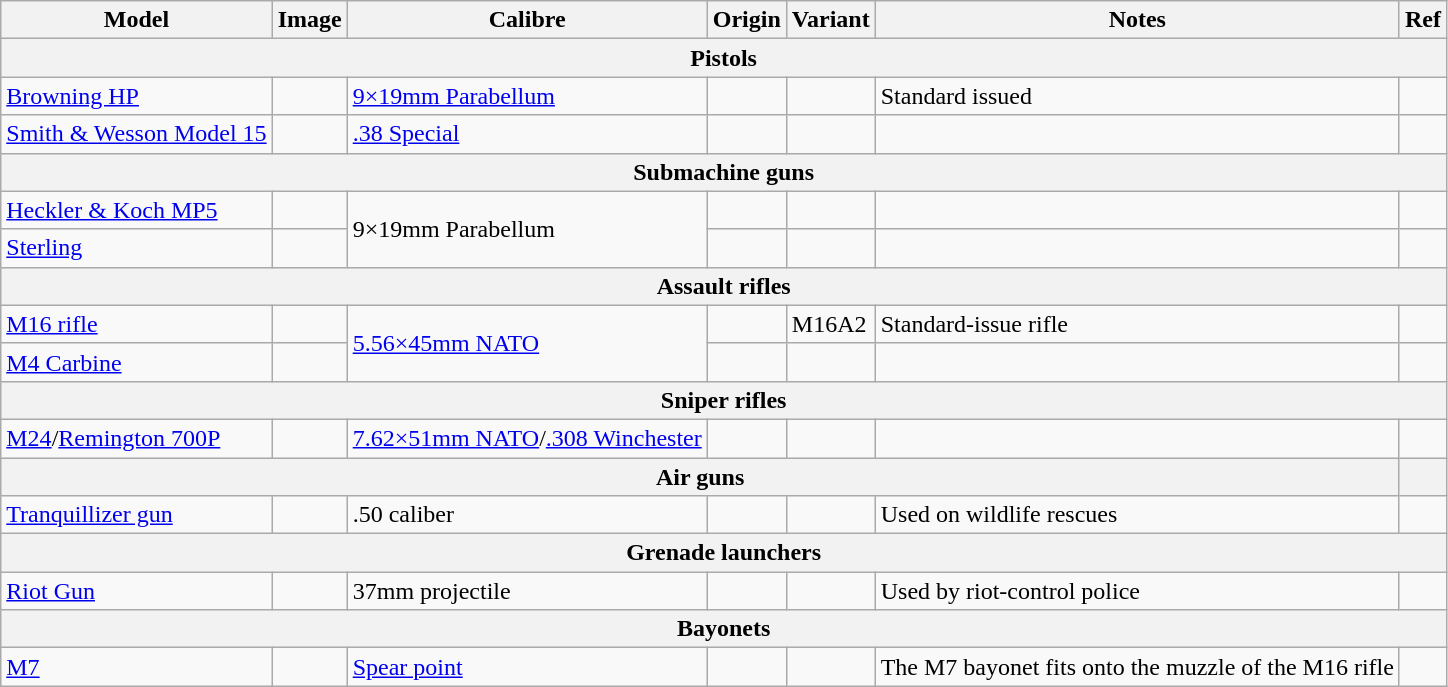<table class="wikitable sortable">
<tr>
<th>Model</th>
<th>Image</th>
<th>Calibre</th>
<th>Origin</th>
<th>Variant</th>
<th>Notes</th>
<th>Ref</th>
</tr>
<tr>
<th colspan="7">Pistols</th>
</tr>
<tr>
<td><a href='#'>Browning HP</a></td>
<td></td>
<td><a href='#'>9×19mm Parabellum</a></td>
<td></td>
<td></td>
<td>Standard issued</td>
<td></td>
</tr>
<tr>
<td><a href='#'>Smith & Wesson Model 15</a></td>
<td></td>
<td><a href='#'>.38 Special</a></td>
<td></td>
<td></td>
<td></td>
<td></td>
</tr>
<tr>
<th colspan="7">Submachine guns</th>
</tr>
<tr>
<td><a href='#'>Heckler & Koch MP5</a></td>
<td></td>
<td rowspan="2">9×19mm Parabellum</td>
<td></td>
<td></td>
<td></td>
<td></td>
</tr>
<tr>
<td><a href='#'>Sterling</a></td>
<td></td>
<td></td>
<td></td>
<td></td>
<td></td>
</tr>
<tr>
<th colspan="7">Assault rifles</th>
</tr>
<tr>
<td><a href='#'>M16 rifle</a></td>
<td></td>
<td rowspan="2"><a href='#'>5.56×45mm NATO</a></td>
<td></td>
<td>M16A2</td>
<td>Standard-issue rifle</td>
<td></td>
</tr>
<tr>
<td><a href='#'>M4 Carbine</a></td>
<td></td>
<td></td>
<td></td>
<td></td>
<td></td>
</tr>
<tr>
<th colspan="7">Sniper rifles</th>
</tr>
<tr>
<td><a href='#'>M24</a>/<a href='#'>Remington 700P</a></td>
<td></td>
<td><a href='#'>7.62×51mm NATO</a>/<a href='#'>.308 Winchester</a></td>
<td></td>
<td></td>
<td></td>
<td></td>
</tr>
<tr>
<th colspan="6">Air guns</th>
<th></th>
</tr>
<tr>
<td><a href='#'>Tranquillizer gun</a></td>
<td></td>
<td>.50 caliber</td>
<td></td>
<td></td>
<td>Used on wildlife rescues</td>
<td></td>
</tr>
<tr>
<th colspan="7">Grenade launchers</th>
</tr>
<tr>
<td><a href='#'>Riot Gun</a></td>
<td></td>
<td>37mm projectile</td>
<td></td>
<td></td>
<td>Used by riot-control police</td>
<td></td>
</tr>
<tr>
<th colspan="7">Bayonets</th>
</tr>
<tr>
<td><a href='#'>M7</a></td>
<td></td>
<td><a href='#'>Spear point</a></td>
<td></td>
<td></td>
<td>The M7 bayonet fits onto the muzzle of the M16 rifle</td>
<td></td>
</tr>
</table>
